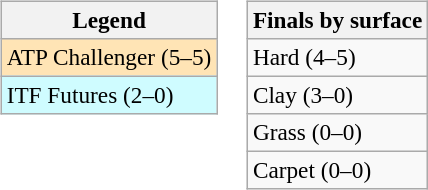<table>
<tr valign=top>
<td><br><table class=wikitable style=font-size:97%>
<tr>
<th>Legend</th>
</tr>
<tr bgcolor=moccasin>
<td>ATP Challenger (5–5)</td>
</tr>
<tr bgcolor=cffcff>
<td>ITF Futures (2–0)</td>
</tr>
</table>
</td>
<td><br><table class=wikitable style=font-size:97%>
<tr>
<th>Finals by surface</th>
</tr>
<tr>
<td>Hard (4–5)</td>
</tr>
<tr>
<td>Clay (3–0)</td>
</tr>
<tr>
<td>Grass (0–0)</td>
</tr>
<tr>
<td>Carpet (0–0)</td>
</tr>
</table>
</td>
</tr>
</table>
